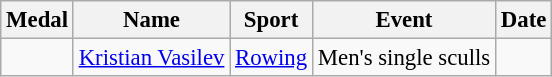<table class="wikitable sortable" style="font-size: 95%;">
<tr>
<th>Medal</th>
<th>Name</th>
<th>Sport</th>
<th>Event</th>
<th>Date</th>
</tr>
<tr>
<td></td>
<td><a href='#'>Kristian Vasilev</a></td>
<td><a href='#'>Rowing</a></td>
<td>Men's single sculls</td>
<td></td>
</tr>
</table>
